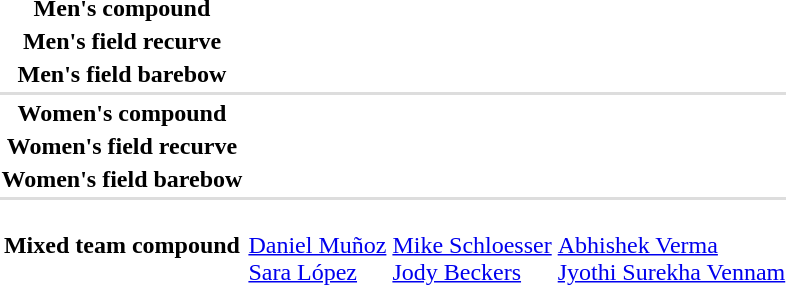<table>
<tr>
<th scope="row">Men's compound</th>
<td></td>
<td></td>
<td></td>
</tr>
<tr>
<th scope="row">Men's field recurve</th>
<td></td>
<td></td>
<td></td>
</tr>
<tr>
<th scope="row">Men's field barebow</th>
<td></td>
<td></td>
<td></td>
</tr>
<tr bgcolor=#DDDDDD>
<td colspan=4></td>
</tr>
<tr>
<th scope="row">Women's compound</th>
<td></td>
<td></td>
<td></td>
</tr>
<tr>
<th scope="row">Women's field recurve</th>
<td></td>
<td></td>
<td></td>
</tr>
<tr>
<th scope="row">Women's field barebow</th>
<td></td>
<td></td>
<td></td>
</tr>
<tr bgcolor=#DDDDDD>
<td colspan=4></td>
</tr>
<tr>
<th scope="row">Mixed team compound</th>
<td><br><a href='#'>Daniel Muñoz</a><br><a href='#'>Sara López</a></td>
<td><br><a href='#'>Mike Schloesser</a><br><a href='#'>Jody Beckers</a></td>
<td><br><a href='#'>Abhishek Verma</a><br><a href='#'>Jyothi Surekha Vennam</a></td>
</tr>
</table>
